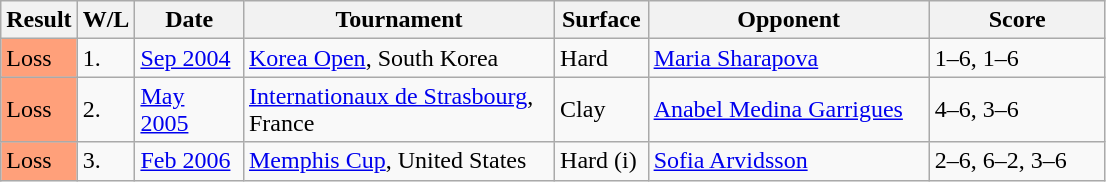<table class="sortable wikitable">
<tr>
<th style="width:40px">Result</th>
<th style="width:30px" class="unsortable">W/L</th>
<th style="width:65px">Date</th>
<th style="width:200px">Tournament</th>
<th style="width:55px">Surface</th>
<th style="width:180px">Opponent</th>
<th style="width:110px" class="unsortable">Score</th>
</tr>
<tr>
<td style="background:#ffa07a;">Loss</td>
<td>1.</td>
<td><a href='#'>Sep 2004</a></td>
<td><a href='#'>Korea Open</a>, South Korea</td>
<td>Hard</td>
<td> <a href='#'>Maria Sharapova</a></td>
<td>1–6, 1–6</td>
</tr>
<tr>
<td style="background:#ffa07a;">Loss</td>
<td>2.</td>
<td><a href='#'>May 2005</a></td>
<td><a href='#'>Internationaux de Strasbourg</a>, France</td>
<td>Clay</td>
<td> <a href='#'>Anabel Medina Garrigues</a></td>
<td>4–6, 3–6</td>
</tr>
<tr>
<td style="background:#ffa07a;">Loss</td>
<td>3.</td>
<td><a href='#'>Feb 2006</a></td>
<td><a href='#'>Memphis Cup</a>, United States</td>
<td>Hard (i)</td>
<td> <a href='#'>Sofia Arvidsson</a></td>
<td>2–6, 6–2, 3–6</td>
</tr>
</table>
